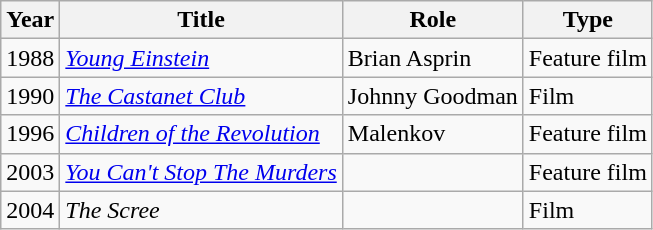<table class="wikitable">
<tr>
<th>Year</th>
<th>Title</th>
<th>Role</th>
<th>Type</th>
</tr>
<tr>
<td>1988</td>
<td><em><a href='#'>Young Einstein</a></em></td>
<td>Brian Asprin</td>
<td>Feature film</td>
</tr>
<tr>
<td>1990</td>
<td><em><a href='#'>The Castanet Club</a></em></td>
<td>Johnny Goodman</td>
<td>Film</td>
</tr>
<tr>
<td>1996</td>
<td><em><a href='#'>Children of the Revolution</a></em></td>
<td>Malenkov</td>
<td>Feature film</td>
</tr>
<tr>
<td>2003</td>
<td><em><a href='#'>You Can't Stop The Murders</a></em></td>
<td></td>
<td>Feature film</td>
</tr>
<tr>
<td>2004</td>
<td><em>The Scree</em></td>
<td></td>
<td>Film</td>
</tr>
</table>
